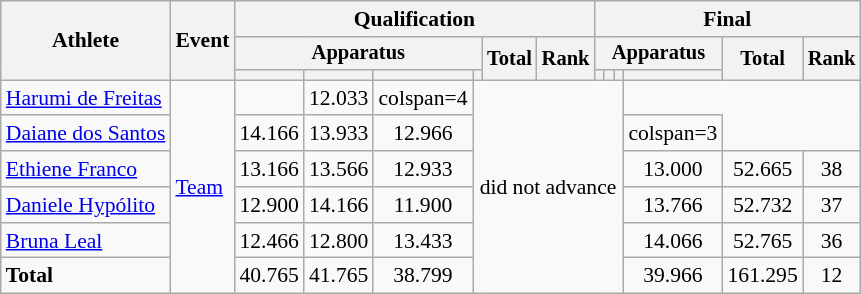<table class="wikitable" style="font-size:90%">
<tr>
<th rowspan=3>Athlete</th>
<th rowspan=3>Event</th>
<th colspan=6>Qualification</th>
<th colspan=6>Final</th>
</tr>
<tr style="font-size:95%">
<th colspan=4>Apparatus</th>
<th rowspan=2>Total</th>
<th rowspan=2>Rank</th>
<th colspan=4>Apparatus</th>
<th rowspan=2>Total</th>
<th rowspan=2>Rank</th>
</tr>
<tr style="font-size:95%">
<th></th>
<th></th>
<th></th>
<th></th>
<th></th>
<th></th>
<th></th>
<th></th>
</tr>
<tr align=center>
<td align=left><a href='#'>Harumi de Freitas</a></td>
<td align=left rowspan=6><a href='#'>Team</a></td>
<td></td>
<td>12.033</td>
<td>colspan=4 </td>
<td colspan=6 rowspan=6>did not advance</td>
</tr>
<tr align=center>
<td align=left><a href='#'>Daiane dos Santos</a></td>
<td>14.166</td>
<td>13.933</td>
<td>12.966</td>
<td>colspan=3 </td>
</tr>
<tr align=center>
<td align=left><a href='#'>Ethiene Franco</a></td>
<td>13.166</td>
<td>13.566</td>
<td>12.933</td>
<td>13.000</td>
<td>52.665</td>
<td>38</td>
</tr>
<tr align=center>
<td align=left><a href='#'>Daniele Hypólito</a></td>
<td>12.900</td>
<td>14.166</td>
<td>11.900</td>
<td>13.766</td>
<td>52.732</td>
<td>37</td>
</tr>
<tr align=center>
<td align=left><a href='#'>Bruna Leal</a></td>
<td>12.466</td>
<td>12.800</td>
<td>13.433</td>
<td>14.066</td>
<td>52.765</td>
<td>36</td>
</tr>
<tr align=center>
<td align=left><strong>Total</strong></td>
<td>40.765</td>
<td>41.765</td>
<td>38.799</td>
<td>39.966</td>
<td>161.295</td>
<td>12</td>
</tr>
</table>
